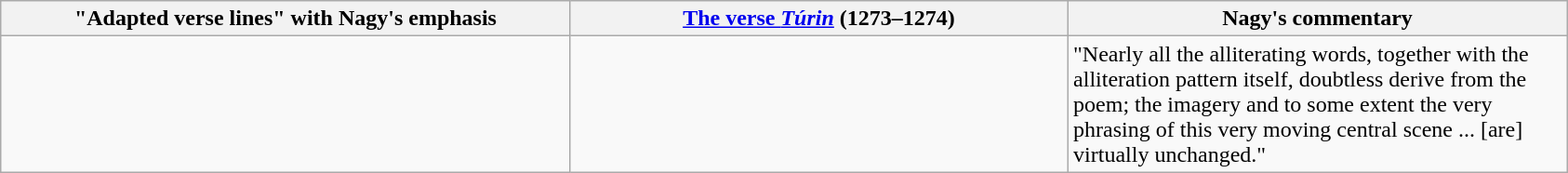<table class="wikitable" style="margin: 1em auto;">
<tr>
<th scope="col" style="width: 400px;">"Adapted verse lines" with Nagy's emphasis</th>
<th scope="col" style="width: 350px;"><a href='#'>The verse <em>Túrin</em></a> (1273–1274)</th>
<th scope="col" style="width: 350px;">Nagy's commentary</th>
</tr>
<tr>
<td style="vertical-align: top;"></td>
<td style="vertical-align: top;"></td>
<td>"Nearly all the alliterating words, together with the alliteration pattern itself, doubtless derive from the poem; the imagery and to some extent the very phrasing of this very moving central scene ... [are] virtually unchanged."</td>
</tr>
</table>
